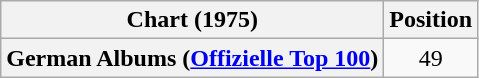<table class="wikitable plainrowheaders" style="text-align:center">
<tr>
<th scope="col">Chart (1975)</th>
<th scope="col">Position</th>
</tr>
<tr>
<th scope="row">German Albums (<a href='#'>Offizielle Top 100</a>)</th>
<td>49</td>
</tr>
</table>
